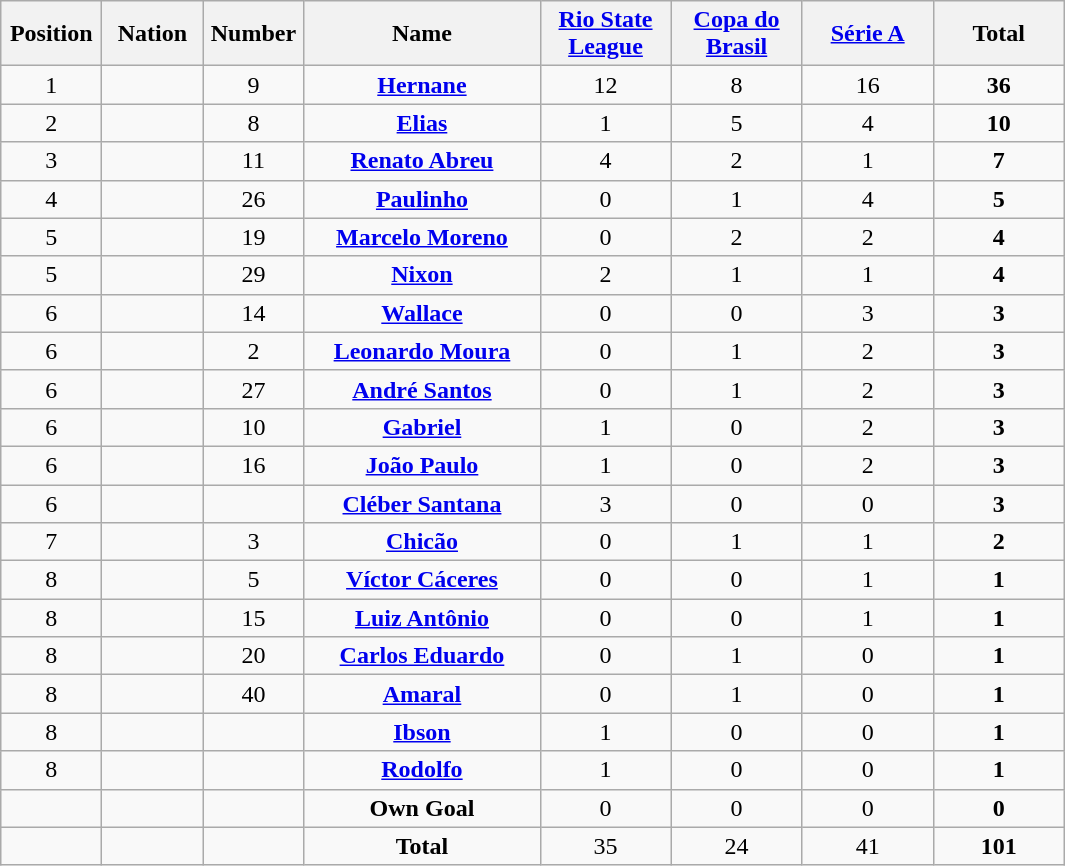<table class="wikitable plainrowheaders sortable" style="text-align:center">
<tr>
<th scope="col" ! style="width:60px;">Position</th>
<th scope="col" ! style="width:60px;">Nation</th>
<th scope="col" ! style="width:60px;">Number</th>
<th scope="col" ! style="width:150px;">Name</th>
<th scope="col" ! style="width:80px;"><a href='#'>Rio State League</a></th>
<th scope="col" ! style="width:80px;"><a href='#'>Copa do Brasil</a></th>
<th scope="col" ! style="width:80px;"><a href='#'>Série A</a></th>
<th scope="col" ! style="width:80px;">Total</th>
</tr>
<tr>
<td>1</td>
<td></td>
<td>9</td>
<td><strong><a href='#'>Hernane</a></strong></td>
<td>12</td>
<td>8</td>
<td>16</td>
<td><strong>36</strong></td>
</tr>
<tr>
<td>2</td>
<td></td>
<td>8</td>
<td><strong><a href='#'>Elias</a></strong></td>
<td>1</td>
<td>5</td>
<td>4</td>
<td><strong>10</strong></td>
</tr>
<tr>
<td>3</td>
<td></td>
<td>11</td>
<td><strong><a href='#'>Renato Abreu</a></strong></td>
<td>4</td>
<td>2</td>
<td>1</td>
<td><strong>7</strong></td>
</tr>
<tr>
<td>4</td>
<td></td>
<td>26</td>
<td><strong><a href='#'>Paulinho</a></strong></td>
<td>0</td>
<td>1</td>
<td>4</td>
<td><strong>5</strong></td>
</tr>
<tr>
<td>5</td>
<td></td>
<td>19</td>
<td><strong><a href='#'>Marcelo Moreno</a></strong></td>
<td>0</td>
<td>2</td>
<td>2</td>
<td><strong>4</strong></td>
</tr>
<tr>
<td>5</td>
<td></td>
<td>29</td>
<td><strong><a href='#'>Nixon</a></strong></td>
<td>2</td>
<td>1</td>
<td>1</td>
<td><strong>4</strong></td>
</tr>
<tr>
<td>6</td>
<td></td>
<td>14</td>
<td><strong><a href='#'>Wallace</a></strong></td>
<td>0</td>
<td>0</td>
<td>3</td>
<td><strong>3</strong></td>
</tr>
<tr>
<td>6</td>
<td></td>
<td>2</td>
<td><strong><a href='#'>Leonardo Moura</a></strong></td>
<td>0</td>
<td>1</td>
<td>2</td>
<td><strong>3</strong></td>
</tr>
<tr>
<td>6</td>
<td></td>
<td>27</td>
<td><strong><a href='#'>André Santos</a></strong></td>
<td>0</td>
<td>1</td>
<td>2</td>
<td><strong>3</strong></td>
</tr>
<tr>
<td>6</td>
<td></td>
<td>10</td>
<td><strong><a href='#'>Gabriel</a></strong></td>
<td>1</td>
<td>0</td>
<td>2</td>
<td><strong>3</strong></td>
</tr>
<tr>
<td>6</td>
<td></td>
<td>16</td>
<td><strong><a href='#'>João Paulo</a></strong></td>
<td>1</td>
<td>0</td>
<td>2</td>
<td><strong>3</strong></td>
</tr>
<tr>
<td>6</td>
<td></td>
<td></td>
<td><strong><a href='#'>Cléber Santana</a></strong></td>
<td>3</td>
<td>0</td>
<td>0</td>
<td><strong>3</strong></td>
</tr>
<tr>
<td>7</td>
<td></td>
<td>3</td>
<td><strong><a href='#'>Chicão</a></strong></td>
<td>0</td>
<td>1</td>
<td>1</td>
<td><strong>2</strong></td>
</tr>
<tr>
<td>8</td>
<td></td>
<td>5</td>
<td><strong><a href='#'>Víctor Cáceres</a></strong></td>
<td>0</td>
<td>0</td>
<td>1</td>
<td><strong>1</strong></td>
</tr>
<tr>
<td>8</td>
<td></td>
<td>15</td>
<td><strong><a href='#'>Luiz Antônio</a></strong></td>
<td>0</td>
<td>0</td>
<td>1</td>
<td><strong>1</strong></td>
</tr>
<tr>
<td>8</td>
<td></td>
<td>20</td>
<td><strong><a href='#'>Carlos Eduardo</a></strong></td>
<td>0</td>
<td>1</td>
<td>0</td>
<td><strong>1</strong></td>
</tr>
<tr>
<td>8</td>
<td></td>
<td>40</td>
<td><strong><a href='#'>Amaral</a></strong></td>
<td>0</td>
<td>1</td>
<td>0</td>
<td><strong>1</strong></td>
</tr>
<tr>
<td>8</td>
<td></td>
<td></td>
<td><strong><a href='#'>Ibson</a></strong></td>
<td>1</td>
<td>0</td>
<td>0</td>
<td><strong>1</strong></td>
</tr>
<tr>
<td>8</td>
<td></td>
<td></td>
<td><strong><a href='#'>Rodolfo</a></strong></td>
<td>1</td>
<td>0</td>
<td>0</td>
<td><strong>1</strong></td>
</tr>
<tr>
<td></td>
<td></td>
<td></td>
<td><strong>Own Goal</strong></td>
<td>0</td>
<td>0</td>
<td>0</td>
<td><strong>0</strong></td>
</tr>
<tr>
<td></td>
<td></td>
<td></td>
<td><strong>Total</strong></td>
<td>35</td>
<td>24</td>
<td>41</td>
<td><strong>101</strong></td>
</tr>
</table>
